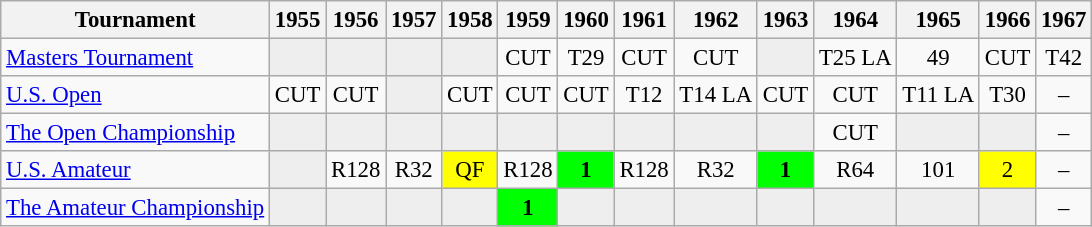<table class="wikitable" style="font-size:95%;text-align:center;">
<tr>
<th>Tournament</th>
<th>1955</th>
<th>1956</th>
<th>1957</th>
<th>1958</th>
<th>1959</th>
<th>1960</th>
<th>1961</th>
<th>1962</th>
<th>1963</th>
<th>1964</th>
<th>1965</th>
<th>1966</th>
<th>1967</th>
</tr>
<tr>
<td align=left><a href='#'>Masters Tournament</a></td>
<td style="background:#eeeeee;"></td>
<td style="background:#eeeeee;"></td>
<td style="background:#eeeeee;"></td>
<td style="background:#eeeeee;"></td>
<td>CUT</td>
<td>T29</td>
<td>CUT</td>
<td>CUT</td>
<td style="background:#eeeeee;"></td>
<td>T25 <span>LA</span></td>
<td>49</td>
<td>CUT</td>
<td>T42</td>
</tr>
<tr>
<td align=left><a href='#'>U.S. Open</a></td>
<td>CUT</td>
<td>CUT</td>
<td style="background:#eeeeee;"></td>
<td>CUT</td>
<td>CUT</td>
<td>CUT</td>
<td>T12</td>
<td>T14 <span>LA</span></td>
<td>CUT</td>
<td>CUT</td>
<td>T11 <span>LA</span></td>
<td>T30</td>
<td>–</td>
</tr>
<tr>
<td align=left><a href='#'>The Open Championship</a></td>
<td style="background:#eeeeee;"></td>
<td style="background:#eeeeee;"></td>
<td style="background:#eeeeee;"></td>
<td style="background:#eeeeee;"></td>
<td style="background:#eeeeee;"></td>
<td style="background:#eeeeee;"></td>
<td style="background:#eeeeee;"></td>
<td style="background:#eeeeee;"></td>
<td style="background:#eeeeee;"></td>
<td>CUT</td>
<td style="background:#eeeeee;"></td>
<td style="background:#eeeeee;"></td>
<td>–</td>
</tr>
<tr>
<td align=left><a href='#'>U.S. Amateur</a></td>
<td style="background:#eeeeee;"></td>
<td>R128</td>
<td>R32</td>
<td style="background:yellow;">QF</td>
<td>R128</td>
<td style="background:lime;"><strong>1</strong></td>
<td>R128</td>
<td>R32</td>
<td style="background:lime;"><strong>1</strong></td>
<td>R64</td>
<td>101</td>
<td style="background:yellow;">2</td>
<td>–</td>
</tr>
<tr>
<td align=left><a href='#'>The Amateur Championship</a></td>
<td style="background:#eeeeee;"></td>
<td style="background:#eeeeee;"></td>
<td style="background:#eeeeee;"></td>
<td style="background:#eeeeee;"></td>
<td style="background:lime;"><strong>1</strong></td>
<td style="background:#eeeeee;"></td>
<td style="background:#eeeeee;"></td>
<td style="background:#eeeeee;"></td>
<td style="background:#eeeeee;"></td>
<td style="background:#eeeeee;"></td>
<td style="background:#eeeeee;"></td>
<td style="background:#eeeeee;"></td>
<td>–</td>
</tr>
</table>
